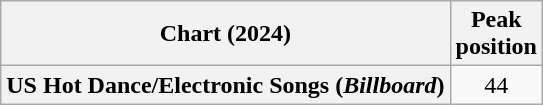<table class="wikitable sortable plainrowheaders" style="text-align:center">
<tr>
<th scope="col">Chart (2024)</th>
<th scope="col">Peak<br>position</th>
</tr>
<tr>
<th scope="row">US Hot Dance/Electronic Songs (<em>Billboard</em>)</th>
<td>44</td>
</tr>
</table>
